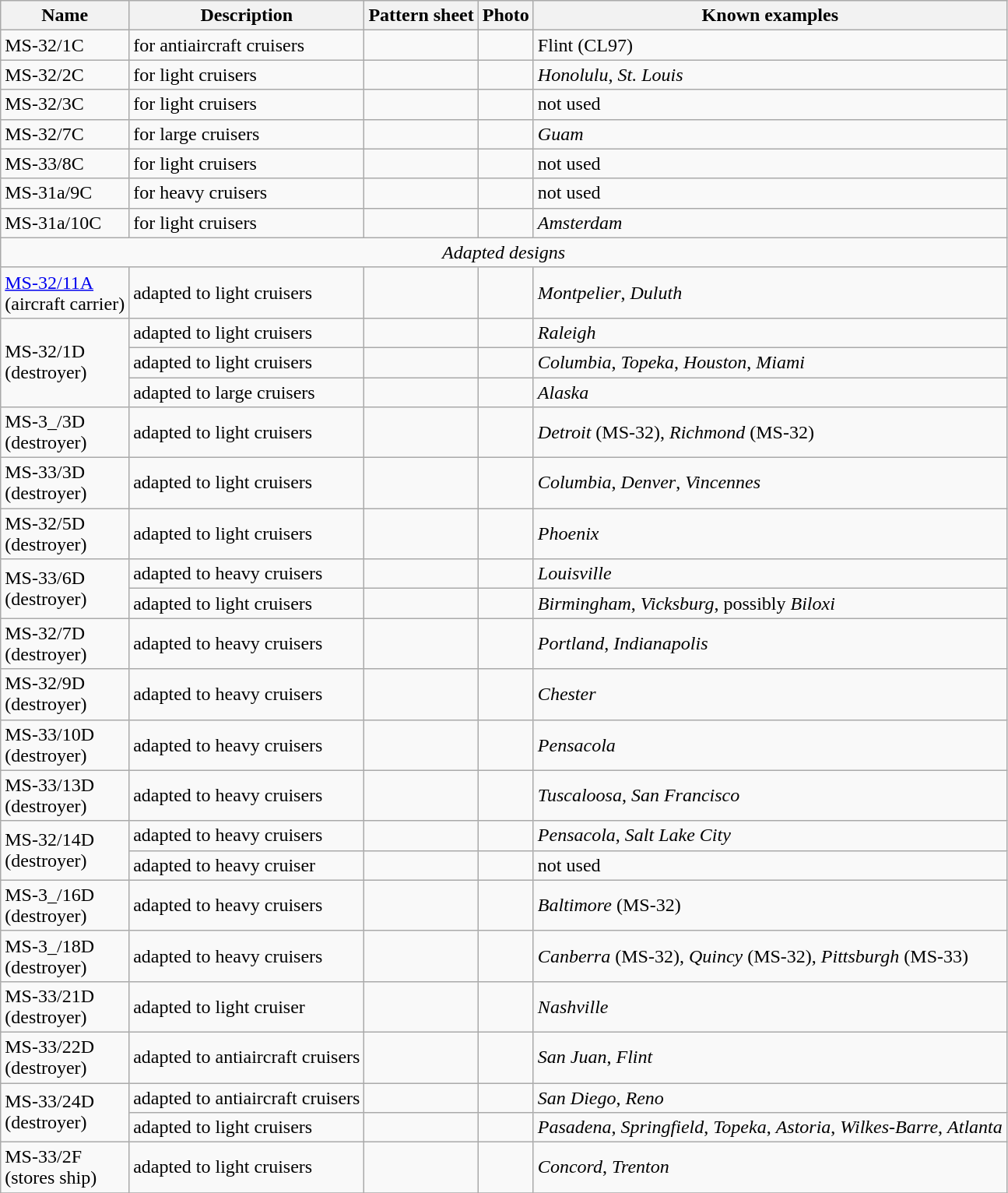<table class="wikitable" border="1">
<tr>
<th>Name</th>
<th>Description</th>
<th>Pattern sheet</th>
<th>Photo</th>
<th>Known examples</th>
</tr>
<tr>
<td>MS-32/1C</td>
<td>for  antiaircraft cruisers</td>
<td></td>
<td></td>
<td>Flint (CL97) </td>
</tr>
<tr id= MS-32/2C>
<td>MS-32/2C</td>
<td>for  light cruisers</td>
<td></td>
<td></td>
<td><em>Honolulu</em>, <em>St. Louis</em></td>
</tr>
<tr>
<td>MS-32/3C</td>
<td>for  light cruisers</td>
<td></td>
<td></td>
<td>not used</td>
</tr>
<tr>
<td>MS-32/7C</td>
<td>for  large cruisers</td>
<td></td>
<td></td>
<td><em>Guam</em></td>
</tr>
<tr>
<td>MS-33/8C</td>
<td>for  light cruisers</td>
<td></td>
<td></td>
<td>not used</td>
</tr>
<tr>
<td>MS-31a/9C</td>
<td>for  heavy cruisers</td>
<td></td>
<td></td>
<td>not used</td>
</tr>
<tr>
<td>MS-31a/10C</td>
<td>for  light cruisers</td>
<td></td>
<td></td>
<td><em>Amsterdam</em></td>
</tr>
<tr>
<td colspan=5 align =center><em>Adapted designs</em></td>
</tr>
<tr>
<td><a href='#'>MS-32/11A</a><br>(aircraft carrier)</td>
<td>adapted to  light cruisers</td>
<td></td>
<td></td>
<td><em>Montpelier</em>, <em>Duluth</em></td>
</tr>
<tr>
<td rowspan=3>MS-32/1D<br>(destroyer)</td>
<td>adapted to  light cruisers</td>
<td></td>
<td></td>
<td><em>Raleigh</em></td>
</tr>
<tr>
<td>adapted to  light cruisers</td>
<td></td>
<td></td>
<td><em>Columbia</em>, <em>Topeka</em>, <em>Houston</em>, <em>Miami</em></td>
</tr>
<tr id="32-1D-CB">
<td>adapted to  large cruisers</td>
<td></td>
<td></td>
<td><em>Alaska</em></td>
</tr>
<tr>
<td>MS-3_/3D<br>(destroyer)</td>
<td>adapted to  light cruisers</td>
<td></td>
<td></td>
<td><em>Detroit</em> (MS-32), <em>Richmond</em> (MS-32)</td>
</tr>
<tr>
<td>MS-33/3D<br>(destroyer)</td>
<td>adapted to  light cruisers</td>
<td></td>
<td></td>
<td><em>Columbia</em>, <em>Denver</em>, <em>Vincennes</em></td>
</tr>
<tr>
<td>MS-32/5D<br>(destroyer)</td>
<td>adapted to  light cruisers</td>
<td></td>
<td></td>
<td><em>Phoenix</em></td>
</tr>
<tr>
<td rowspan=2>MS-33/6D<br>(destroyer)</td>
<td>adapted to  heavy cruisers</td>
<td></td>
<td></td>
<td><em>Louisville</em></td>
</tr>
<tr>
<td>adapted to  light cruisers</td>
<td></td>
<td></td>
<td><em>Birmingham</em>, <em>Vicksburg</em>, possibly <em>Biloxi</em></td>
</tr>
<tr>
<td>MS-32/7D<br>(destroyer)</td>
<td>adapted to  heavy cruisers</td>
<td></td>
<td></td>
<td><em>Portland</em>, <em>Indianapolis</em></td>
</tr>
<tr>
<td>MS-32/9D<br>(destroyer)</td>
<td>adapted to  heavy cruisers</td>
<td></td>
<td></td>
<td><em>Chester</em></td>
</tr>
<tr>
<td>MS-33/10D<br>(destroyer)</td>
<td>adapted to  heavy cruisers</td>
<td></td>
<td></td>
<td><em>Pensacola</em></td>
</tr>
<tr>
<td>MS-33/13D<br>(destroyer)</td>
<td>adapted to  heavy cruisers</td>
<td></td>
<td></td>
<td><em>Tuscaloosa</em>, <em>San Francisco</em></td>
</tr>
<tr>
<td rowspan=2>MS-32/14D<br>(destroyer)</td>
<td>adapted to  heavy cruisers</td>
<td></td>
<td></td>
<td><em>Pensacola</em>, <em>Salt Lake City</em></td>
</tr>
<tr>
<td>adapted to heavy cruiser </td>
<td></td>
<td></td>
<td>not used</td>
</tr>
<tr>
<td>MS-3_/16D<br>(destroyer)</td>
<td>adapted to  heavy cruisers</td>
<td></td>
<td></td>
<td><em>Baltimore</em> (MS-32)</td>
</tr>
<tr>
<td>MS-3_/18D<br>(destroyer)</td>
<td>adapted to  heavy cruisers</td>
<td></td>
<td></td>
<td><em>Canberra</em> (MS-32), <em>Quincy</em> (MS-32), <em>Pittsburgh</em> (MS-33)</td>
</tr>
<tr>
<td>MS-33/21D<br>(destroyer)</td>
<td>adapted to light cruiser </td>
<td></td>
<td></td>
<td><em>Nashville</em></td>
</tr>
<tr>
<td>MS-33/22D<br>(destroyer)</td>
<td>adapted to  antiaircraft cruisers</td>
<td></td>
<td></td>
<td><em>San Juan</em>, <em>Flint</em></td>
</tr>
<tr>
<td rowspan=2>MS-33/24D<br>(destroyer)</td>
<td>adapted to  antiaircraft cruisers</td>
<td></td>
<td></td>
<td><em>San Diego</em>, <em>Reno</em></td>
</tr>
<tr>
<td>adapted to  light cruisers</td>
<td></td>
<td></td>
<td><em>Pasadena</em>, <em>Springfield</em>, <em>Topeka</em>, <em>Astoria</em>, <em>Wilkes-Barre</em>, <em>Atlanta</em></td>
</tr>
<tr>
<td>MS-33/2F<br>(stores ship)</td>
<td>adapted to  light cruisers</td>
<td></td>
<td></td>
<td><em>Concord</em>, <em>Trenton</em></td>
</tr>
<tr>
</tr>
</table>
